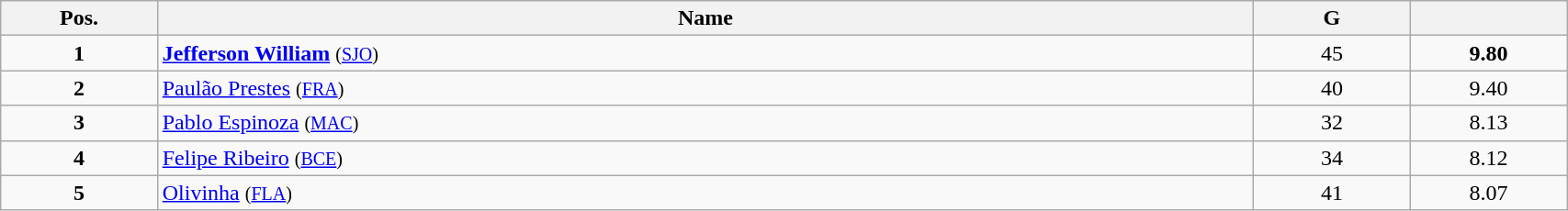<table class="wikitable" style="width:90%;">
<tr>
<th style="width:10%;">Pos.</th>
<th style="width:70%;">Name</th>
<th style="width:10%;">G</th>
<th style="width:10%;"></th>
</tr>
<tr align=center>
<td><strong>1</strong></td>
<td align=left> <strong><a href='#'>Jefferson William</a></strong> <small>(<a href='#'>SJO</a>)</small></td>
<td>45</td>
<td><strong>9.80</strong></td>
</tr>
<tr align=center>
<td><strong>2</strong></td>
<td align=left> <a href='#'>Paulão Prestes</a> <small>(<a href='#'>FRA</a>)</small></td>
<td>40</td>
<td>9.40</td>
</tr>
<tr align=center>
<td><strong>3</strong></td>
<td align=left> <a href='#'>Pablo Espinoza</a> <small>(<a href='#'>MAC</a>)</small></td>
<td>32</td>
<td>8.13</td>
</tr>
<tr align=center>
<td><strong>4</strong></td>
<td align=left> <a href='#'>Felipe Ribeiro</a> <small>(<a href='#'>BCE</a>)</small></td>
<td>34</td>
<td>8.12</td>
</tr>
<tr align=center>
<td><strong>5</strong></td>
<td align=left> <a href='#'>Olivinha</a> <small>(<a href='#'>FLA</a>)</small></td>
<td>41</td>
<td>8.07</td>
</tr>
</table>
